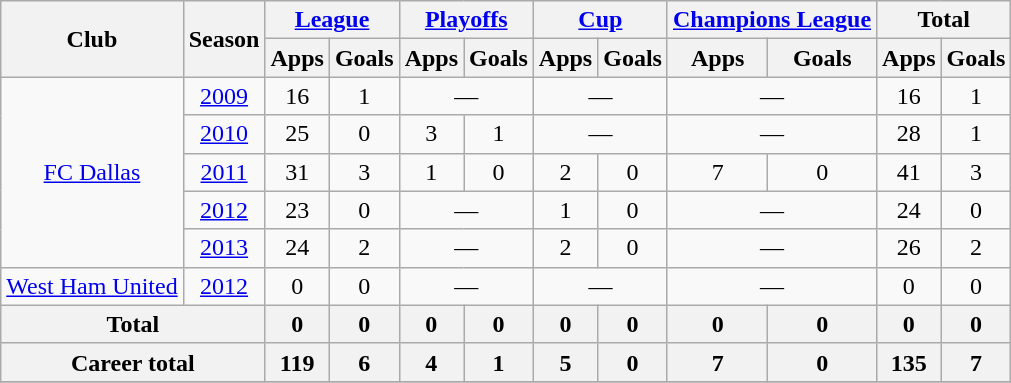<table class="wikitable" style="text-align: center;">
<tr>
<th rowspan="2">Club</th>
<th rowspan="2">Season</th>
<th colspan="2"><a href='#'>League</a></th>
<th colspan="2"><a href='#'>Playoffs</a></th>
<th colspan="2"><a href='#'>Cup</a></th>
<th colspan="2"><a href='#'>Champions League</a></th>
<th colspan="2">Total</th>
</tr>
<tr>
<th>Apps</th>
<th>Goals</th>
<th>Apps</th>
<th>Goals</th>
<th>Apps</th>
<th>Goals</th>
<th>Apps</th>
<th>Goals</th>
<th>Apps</th>
<th>Goals</th>
</tr>
<tr>
<td rowspan="5"><a href='#'>FC Dallas</a></td>
<td><a href='#'>2009</a></td>
<td>16</td>
<td>1</td>
<td colspan=2>—</td>
<td colspan=2>—</td>
<td colspan=2>—</td>
<td>16</td>
<td>1</td>
</tr>
<tr>
<td><a href='#'>2010</a></td>
<td>25</td>
<td>0</td>
<td>3</td>
<td>1</td>
<td colspan=2>—</td>
<td colspan=2>—</td>
<td>28</td>
<td>1</td>
</tr>
<tr>
<td><a href='#'>2011</a></td>
<td>31</td>
<td>3</td>
<td>1</td>
<td>0</td>
<td>2</td>
<td>0</td>
<td>7</td>
<td>0</td>
<td>41</td>
<td>3</td>
</tr>
<tr>
<td><a href='#'>2012</a></td>
<td>23</td>
<td>0</td>
<td colspan=2>—</td>
<td>1</td>
<td>0</td>
<td colspan=2>—</td>
<td>24</td>
<td>0</td>
</tr>
<tr>
<td><a href='#'>2013</a></td>
<td>24</td>
<td>2</td>
<td colspan=2>—</td>
<td>2</td>
<td>0</td>
<td colspan=2>—</td>
<td>26</td>
<td>2</td>
</tr>
<tr>
<td rowspan="1"><a href='#'>West Ham United</a></td>
<td><a href='#'>2012</a></td>
<td>0</td>
<td>0</td>
<td colspan=2>—</td>
<td colspan=2>—</td>
<td colspan=2>—</td>
<td>0</td>
<td>0</td>
</tr>
<tr>
<th colspan=2>Total</th>
<th>0</th>
<th>0</th>
<th>0</th>
<th>0</th>
<th>0</th>
<th>0</th>
<th>0</th>
<th>0</th>
<th>0</th>
<th>0</th>
</tr>
<tr>
<th colspan=2>Career total</th>
<th>119</th>
<th>6</th>
<th>4</th>
<th>1</th>
<th>5</th>
<th>0</th>
<th>7</th>
<th>0</th>
<th>135</th>
<th>7</th>
</tr>
<tr>
</tr>
</table>
